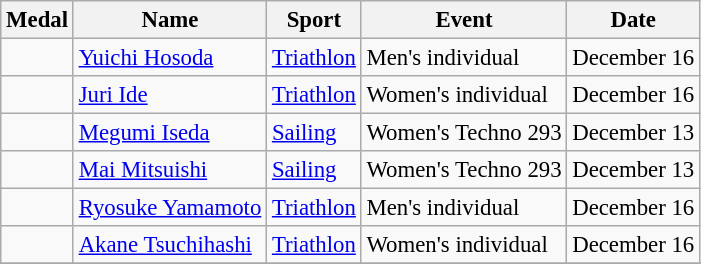<table class="wikitable sortable"  style="font-size:95%">
<tr>
<th>Medal</th>
<th>Name</th>
<th>Sport</th>
<th>Event</th>
<th>Date</th>
</tr>
<tr>
<td></td>
<td align=left><a href='#'>Yuichi Hosoda</a></td>
<td><a href='#'>Triathlon</a></td>
<td>Men's individual</td>
<td>December 16</td>
</tr>
<tr>
<td></td>
<td align=left><a href='#'>Juri Ide</a></td>
<td><a href='#'>Triathlon</a></td>
<td>Women's individual</td>
<td>December 16</td>
</tr>
<tr>
<td></td>
<td align=left><a href='#'>Megumi Iseda</a></td>
<td><a href='#'>Sailing</a></td>
<td>Women's Techno 293</td>
<td>December 13</td>
</tr>
<tr>
<td></td>
<td align=left><a href='#'>Mai Mitsuishi</a></td>
<td><a href='#'>Sailing</a></td>
<td>Women's Techno 293</td>
<td>December 13</td>
</tr>
<tr>
<td></td>
<td align=left><a href='#'>Ryosuke Yamamoto</a></td>
<td><a href='#'>Triathlon</a></td>
<td>Men's individual</td>
<td>December 16</td>
</tr>
<tr>
<td></td>
<td align=left><a href='#'>Akane Tsuchihashi</a></td>
<td><a href='#'>Triathlon</a></td>
<td>Women's individual</td>
<td>December 16</td>
</tr>
<tr>
</tr>
</table>
